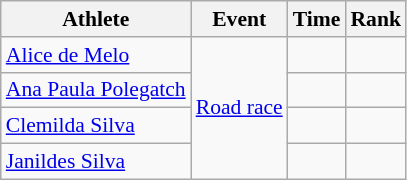<table class="wikitable" style="font-size:90%">
<tr>
<th>Athlete</th>
<th>Event</th>
<th>Time</th>
<th>Rank</th>
</tr>
<tr>
<td><a href='#'>Alice de Melo</a></td>
<td align=center rowspan=4><a href='#'>Road race</a></td>
<td align=center></td>
<td align=center></td>
</tr>
<tr>
<td><a href='#'>Ana Paula Polegatch</a></td>
<td align=center></td>
<td align=center></td>
</tr>
<tr>
<td><a href='#'>Clemilda Silva</a></td>
<td align=center></td>
<td align=center></td>
</tr>
<tr>
<td><a href='#'>Janildes Silva</a></td>
<td align=center></td>
<td align=center></td>
</tr>
</table>
